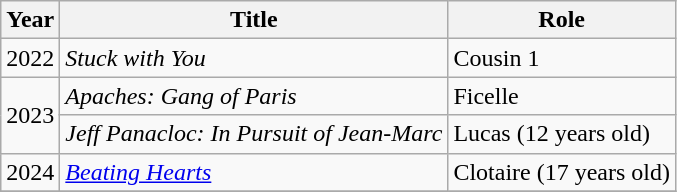<table class="wikitable sortable plainrowheaders">
<tr>
<th>Year</th>
<th>Title</th>
<th>Role</th>
</tr>
<tr>
<td>2022</td>
<td><em>Stuck with You</em></td>
<td>Cousin 1</td>
</tr>
<tr>
<td rowspan="2">2023</td>
<td><em>Apaches: Gang of Paris</em></td>
<td>Ficelle</td>
</tr>
<tr>
<td><em>Jeff Panacloc: In Pursuit of Jean-Marc</em></td>
<td>Lucas (12 years old)</td>
</tr>
<tr>
<td>2024</td>
<td><em><a href='#'>Beating Hearts</a></em></td>
<td>Clotaire (17 years old)</td>
</tr>
<tr>
</tr>
</table>
